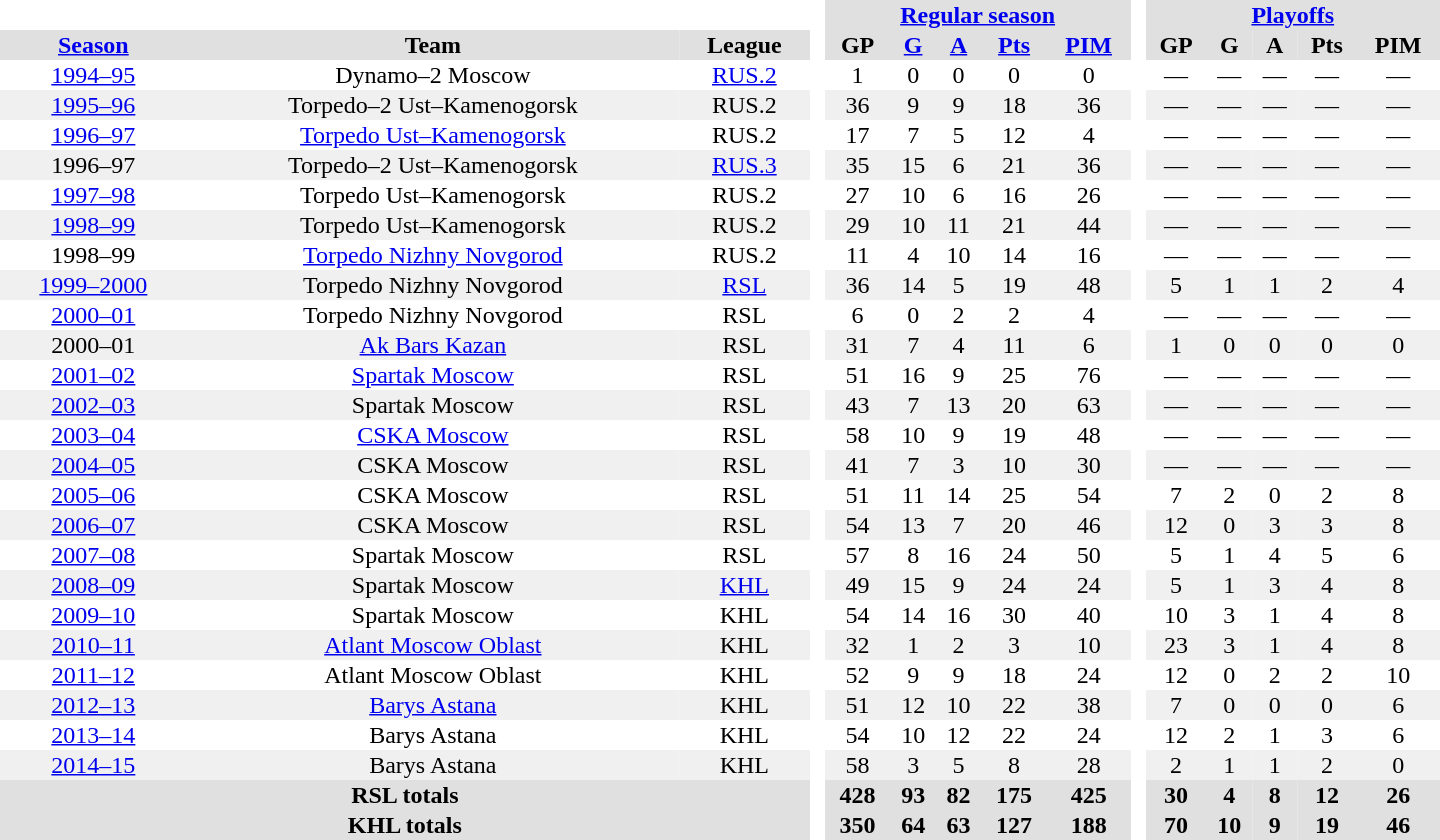<table border="0" cellpadding="1" cellspacing="0" ID="Table3" style="text-align:center; width:60em">
<tr bgcolor="#e0e0e0">
<th colspan="3" bgcolor="#ffffff"> </th>
<th rowspan="99" bgcolor="#ffffff"> </th>
<th colspan="5"><a href='#'>Regular season</a></th>
<th rowspan="99" bgcolor="#ffffff"> </th>
<th colspan="5"><a href='#'>Playoffs</a></th>
</tr>
<tr bgcolor="#e0e0e0">
<th><a href='#'>Season</a></th>
<th>Team</th>
<th>League</th>
<th>GP</th>
<th><a href='#'>G</a></th>
<th><a href='#'>A</a></th>
<th><a href='#'>Pts</a></th>
<th><a href='#'>PIM</a></th>
<th>GP</th>
<th>G</th>
<th>A</th>
<th>Pts</th>
<th>PIM</th>
</tr>
<tr>
<td><a href='#'>1994–95</a></td>
<td>Dynamo–2 Moscow</td>
<td><a href='#'>RUS.2</a></td>
<td>1</td>
<td>0</td>
<td>0</td>
<td>0</td>
<td>0</td>
<td>—</td>
<td>—</td>
<td>—</td>
<td>—</td>
<td>—</td>
</tr>
<tr bgcolor="#f0f0f0">
<td><a href='#'>1995–96</a></td>
<td>Torpedo–2 Ust–Kamenogorsk</td>
<td>RUS.2</td>
<td>36</td>
<td>9</td>
<td>9</td>
<td>18</td>
<td>36</td>
<td>—</td>
<td>—</td>
<td>—</td>
<td>—</td>
<td>—</td>
</tr>
<tr>
<td><a href='#'>1996–97</a></td>
<td><a href='#'>Torpedo Ust–Kamenogorsk</a></td>
<td>RUS.2</td>
<td>17</td>
<td>7</td>
<td>5</td>
<td>12</td>
<td>4</td>
<td>—</td>
<td>—</td>
<td>—</td>
<td>—</td>
<td>—</td>
</tr>
<tr bgcolor="#f0f0f0">
<td>1996–97</td>
<td>Torpedo–2 Ust–Kamenogorsk</td>
<td><a href='#'>RUS.3</a></td>
<td>35</td>
<td>15</td>
<td>6</td>
<td>21</td>
<td>36</td>
<td>—</td>
<td>—</td>
<td>—</td>
<td>—</td>
<td>—</td>
</tr>
<tr>
<td><a href='#'>1997–98</a></td>
<td>Torpedo Ust–Kamenogorsk</td>
<td>RUS.2</td>
<td>27</td>
<td>10</td>
<td>6</td>
<td>16</td>
<td>26</td>
<td>—</td>
<td>—</td>
<td>—</td>
<td>—</td>
<td>—</td>
</tr>
<tr bgcolor="#f0f0f0">
<td><a href='#'>1998–99</a></td>
<td>Torpedo Ust–Kamenogorsk</td>
<td>RUS.2</td>
<td>29</td>
<td>10</td>
<td>11</td>
<td>21</td>
<td>44</td>
<td>—</td>
<td>—</td>
<td>—</td>
<td>—</td>
<td>—</td>
</tr>
<tr>
<td>1998–99</td>
<td><a href='#'>Torpedo Nizhny Novgorod</a></td>
<td>RUS.2</td>
<td>11</td>
<td>4</td>
<td>10</td>
<td>14</td>
<td>16</td>
<td>—</td>
<td>—</td>
<td>—</td>
<td>—</td>
<td>—</td>
</tr>
<tr bgcolor="#f0f0f0">
<td><a href='#'>1999–2000</a></td>
<td>Torpedo Nizhny Novgorod</td>
<td><a href='#'>RSL</a></td>
<td>36</td>
<td>14</td>
<td>5</td>
<td>19</td>
<td>48</td>
<td>5</td>
<td>1</td>
<td>1</td>
<td>2</td>
<td>4</td>
</tr>
<tr>
<td><a href='#'>2000–01</a></td>
<td>Torpedo Nizhny Novgorod</td>
<td>RSL</td>
<td>6</td>
<td>0</td>
<td>2</td>
<td>2</td>
<td>4</td>
<td>—</td>
<td>—</td>
<td>—</td>
<td>—</td>
<td>—</td>
</tr>
<tr bgcolor="#f0f0f0">
<td>2000–01</td>
<td><a href='#'>Ak Bars Kazan</a></td>
<td>RSL</td>
<td>31</td>
<td>7</td>
<td>4</td>
<td>11</td>
<td>6</td>
<td>1</td>
<td>0</td>
<td>0</td>
<td>0</td>
<td>0</td>
</tr>
<tr>
<td><a href='#'>2001–02</a></td>
<td><a href='#'>Spartak Moscow</a></td>
<td Russian Superleague>RSL</td>
<td>51</td>
<td>16</td>
<td>9</td>
<td>25</td>
<td>76</td>
<td>—</td>
<td>—</td>
<td>—</td>
<td>—</td>
<td>—</td>
</tr>
<tr bgcolor="#f0f0f0">
<td><a href='#'>2002–03</a></td>
<td>Spartak Moscow</td>
<td>RSL</td>
<td>43</td>
<td>7</td>
<td>13</td>
<td>20</td>
<td>63</td>
<td>—</td>
<td>—</td>
<td>—</td>
<td>—</td>
<td>—</td>
</tr>
<tr>
<td><a href='#'>2003–04</a></td>
<td><a href='#'>CSKA Moscow</a></td>
<td>RSL</td>
<td>58</td>
<td>10</td>
<td>9</td>
<td>19</td>
<td>48</td>
<td>—</td>
<td>—</td>
<td>—</td>
<td>—</td>
<td>—</td>
</tr>
<tr bgcolor="#f0f0f0">
<td><a href='#'>2004–05</a></td>
<td>CSKA Moscow</td>
<td>RSL</td>
<td>41</td>
<td>7</td>
<td>3</td>
<td>10</td>
<td>30</td>
<td>—</td>
<td>—</td>
<td>—</td>
<td>—</td>
<td>—</td>
</tr>
<tr>
<td><a href='#'>2005–06</a></td>
<td>CSKA Moscow</td>
<td>RSL</td>
<td>51</td>
<td>11</td>
<td>14</td>
<td>25</td>
<td>54</td>
<td>7</td>
<td>2</td>
<td>0</td>
<td>2</td>
<td>8</td>
</tr>
<tr bgcolor="#f0f0f0">
<td><a href='#'>2006–07</a></td>
<td>CSKA Moscow</td>
<td>RSL</td>
<td>54</td>
<td>13</td>
<td>7</td>
<td>20</td>
<td>46</td>
<td>12</td>
<td>0</td>
<td>3</td>
<td>3</td>
<td>8</td>
</tr>
<tr>
<td><a href='#'>2007–08</a></td>
<td>Spartak Moscow</td>
<td>RSL</td>
<td>57</td>
<td>8</td>
<td>16</td>
<td>24</td>
<td>50</td>
<td>5</td>
<td>1</td>
<td>4</td>
<td>5</td>
<td>6</td>
</tr>
<tr bgcolor="#f0f0f0">
<td><a href='#'>2008–09</a></td>
<td>Spartak Moscow</td>
<td><a href='#'>KHL</a></td>
<td>49</td>
<td>15</td>
<td>9</td>
<td>24</td>
<td>24</td>
<td>5</td>
<td>1</td>
<td>3</td>
<td>4</td>
<td>8</td>
</tr>
<tr>
<td><a href='#'>2009–10</a></td>
<td>Spartak Moscow</td>
<td>KHL</td>
<td>54</td>
<td>14</td>
<td>16</td>
<td>30</td>
<td>40</td>
<td>10</td>
<td>3</td>
<td>1</td>
<td>4</td>
<td>8</td>
</tr>
<tr bgcolor="#f0f0f0">
<td><a href='#'>2010–11</a></td>
<td><a href='#'>Atlant Moscow Oblast</a></td>
<td>KHL</td>
<td>32</td>
<td>1</td>
<td>2</td>
<td>3</td>
<td>10</td>
<td>23</td>
<td>3</td>
<td>1</td>
<td>4</td>
<td>8</td>
</tr>
<tr>
<td><a href='#'>2011–12</a></td>
<td>Atlant Moscow Oblast</td>
<td>KHL</td>
<td>52</td>
<td>9</td>
<td>9</td>
<td>18</td>
<td>24</td>
<td>12</td>
<td>0</td>
<td>2</td>
<td>2</td>
<td>10</td>
</tr>
<tr bgcolor="#f0f0f0">
<td><a href='#'>2012–13</a></td>
<td><a href='#'>Barys Astana</a></td>
<td>KHL</td>
<td>51</td>
<td>12</td>
<td>10</td>
<td>22</td>
<td>38</td>
<td>7</td>
<td>0</td>
<td>0</td>
<td>0</td>
<td>6</td>
</tr>
<tr>
<td><a href='#'>2013–14</a></td>
<td>Barys Astana</td>
<td>KHL</td>
<td>54</td>
<td>10</td>
<td>12</td>
<td>22</td>
<td>24</td>
<td>12</td>
<td>2</td>
<td>1</td>
<td>3</td>
<td>6</td>
</tr>
<tr bgcolor="#f0f0f0">
<td><a href='#'>2014–15</a></td>
<td>Barys Astana</td>
<td>KHL</td>
<td>58</td>
<td>3</td>
<td>5</td>
<td>8</td>
<td>28</td>
<td>2</td>
<td>1</td>
<td>1</td>
<td>2</td>
<td>0</td>
</tr>
<tr style="background:#e0e0e0;">
<th colspan="3">RSL totals</th>
<th>428</th>
<th>93</th>
<th>82</th>
<th>175</th>
<th>425</th>
<th>30</th>
<th>4</th>
<th>8</th>
<th>12</th>
<th>26</th>
</tr>
<tr style="background:#e0e0e0;">
<th colspan="3">KHL totals</th>
<th>350</th>
<th>64</th>
<th>63</th>
<th>127</th>
<th>188</th>
<th>70</th>
<th>10</th>
<th>9</th>
<th>19</th>
<th>46</th>
</tr>
</table>
